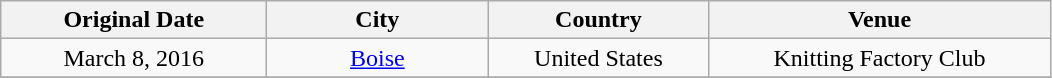<table class="wikitable" style="text-align:center;">
<tr>
<th width="170">Original Date</th>
<th width="140">City</th>
<th width="140">Country</th>
<th width="220">Venue</th>
</tr>
<tr>
<td>March 8, 2016</td>
<td><a href='#'>Boise</a></td>
<td>United States</td>
<td>Knitting Factory Club</td>
</tr>
<tr>
</tr>
</table>
